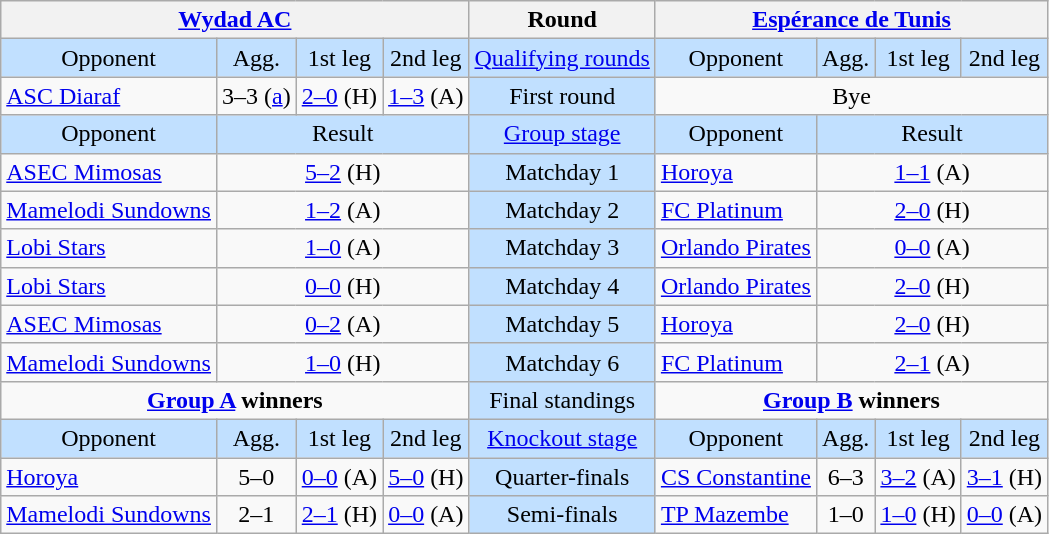<table class="wikitable" style="text-align:center">
<tr>
<th colspan="4"> <a href='#'>Wydad AC</a></th>
<th>Round</th>
<th colspan="4"> <a href='#'>Espérance de Tunis</a></th>
</tr>
<tr style="background:#C1E0FF">
<td>Opponent</td>
<td>Agg.</td>
<td>1st leg</td>
<td>2nd leg</td>
<td><a href='#'>Qualifying rounds</a></td>
<td>Opponent</td>
<td>Agg.</td>
<td>1st leg</td>
<td>2nd leg</td>
</tr>
<tr>
<td style="text-align:left"> <a href='#'>ASC Diaraf</a></td>
<td>3–3 (<a href='#'>a</a>)</td>
<td><a href='#'>2–0</a> (H)</td>
<td><a href='#'>1–3</a> (A)</td>
<td style="background:#C1E0FF">First round</td>
<td colspan="4">Bye</td>
</tr>
<tr style="background:#C1E0FF">
<td>Opponent</td>
<td colspan="3">Result</td>
<td><a href='#'>Group stage</a></td>
<td>Opponent</td>
<td colspan="3">Result</td>
</tr>
<tr>
<td style="text-align:left"> <a href='#'>ASEC Mimosas</a></td>
<td colspan="3"><a href='#'>5–2</a> (H)</td>
<td style="background:#C1E0FF">Matchday 1</td>
<td style="text-align:left"> <a href='#'>Horoya</a></td>
<td colspan="3"><a href='#'>1–1</a> (A)</td>
</tr>
<tr>
<td style="text-align:left"> <a href='#'>Mamelodi Sundowns</a></td>
<td colspan="3"><a href='#'>1–2</a> (A)</td>
<td style="background:#C1E0FF">Matchday 2</td>
<td style="text-align:left"> <a href='#'>FC Platinum</a></td>
<td colspan="3"><a href='#'>2–0</a> (H)</td>
</tr>
<tr>
<td style="text-align:left"> <a href='#'>Lobi Stars</a></td>
<td colspan="3"><a href='#'>1–0</a> (A)</td>
<td style="background:#C1E0FF">Matchday 3</td>
<td style="text-align:left"> <a href='#'>Orlando Pirates</a></td>
<td colspan="3"><a href='#'>0–0</a> (A)</td>
</tr>
<tr>
<td style="text-align:left"> <a href='#'>Lobi Stars</a></td>
<td colspan="3"><a href='#'>0–0</a> (H)</td>
<td style="background:#C1E0FF">Matchday 4</td>
<td style="text-align:left"> <a href='#'>Orlando Pirates</a></td>
<td colspan="3"><a href='#'>2–0</a> (H)</td>
</tr>
<tr>
<td style="text-align:left"> <a href='#'>ASEC Mimosas</a></td>
<td colspan="3"><a href='#'>0–2</a> (A)</td>
<td style="background:#C1E0FF">Matchday 5</td>
<td style="text-align:left"> <a href='#'>Horoya</a></td>
<td colspan="3"><a href='#'>2–0</a> (H)</td>
</tr>
<tr>
<td style="text-align:left"> <a href='#'>Mamelodi Sundowns</a></td>
<td colspan="3"><a href='#'>1–0</a> (H)</td>
<td style="background:#C1E0FF">Matchday 6</td>
<td style="text-align:left"> <a href='#'>FC Platinum</a></td>
<td colspan="3"><a href='#'>2–1</a> (A)</td>
</tr>
<tr>
<td colspan="4" style="vertical-align:top"><strong><a href='#'>Group A</a> winners</strong><br></td>
<td style="background:#C1E0FF">Final standings</td>
<td colspan="4" style="vertical-align:top"><strong><a href='#'>Group B</a> winners</strong><br></td>
</tr>
<tr style="background:#C1E0FF">
<td>Opponent</td>
<td>Agg.</td>
<td>1st leg</td>
<td>2nd leg</td>
<td><a href='#'>Knockout stage</a></td>
<td>Opponent</td>
<td>Agg.</td>
<td>1st leg</td>
<td>2nd leg</td>
</tr>
<tr>
<td style="text-align:left"> <a href='#'>Horoya</a></td>
<td>5–0</td>
<td><a href='#'>0–0</a> (A)</td>
<td><a href='#'>5–0</a> (H)</td>
<td style="background:#C1E0FF">Quarter-finals</td>
<td style="text-align:left"> <a href='#'>CS Constantine</a></td>
<td>6–3</td>
<td><a href='#'>3–2</a> (A)</td>
<td><a href='#'>3–1</a> (H)</td>
</tr>
<tr>
<td style="text-align:left"> <a href='#'>Mamelodi Sundowns</a></td>
<td>2–1</td>
<td><a href='#'>2–1</a> (H)</td>
<td><a href='#'>0–0</a> (A)</td>
<td style="background:#C1E0FF">Semi-finals</td>
<td style="text-align:left"> <a href='#'>TP Mazembe</a></td>
<td>1–0</td>
<td><a href='#'>1–0</a> (H)</td>
<td><a href='#'>0–0</a> (A)</td>
</tr>
</table>
